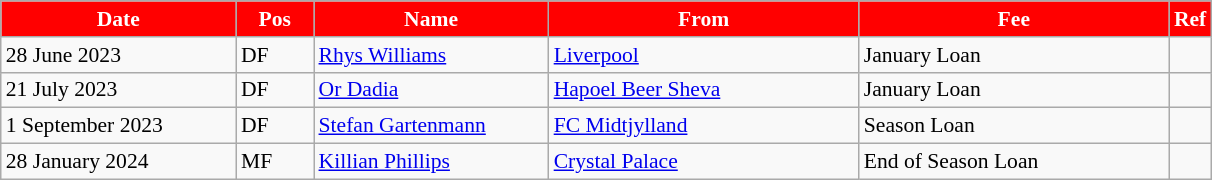<table class="wikitable"  style="text-align:left; font-size:90%; ">
<tr>
<th style="background:#FF0000; color:white; width:150px;">Date</th>
<th style="background:#FF0000; color:white; width:45px;">Pos</th>
<th style="background:#FF0000; color:white; width:150px;">Name</th>
<th style="background:#FF0000; color:white; width:200px;">From</th>
<th style="background:#FF0000; color:white; width:200px;">Fee</th>
<th style="background:#FF0000; color:white;" scope="col"><strong>Ref</strong></th>
</tr>
<tr>
<td>28 June 2023</td>
<td>DF</td>
<td> <a href='#'>Rhys Williams</a></td>
<td> <a href='#'>Liverpool</a></td>
<td>January Loan</td>
<td></td>
</tr>
<tr>
<td>21 July 2023</td>
<td>DF</td>
<td> <a href='#'>Or Dadia</a></td>
<td> <a href='#'>Hapoel Beer Sheva</a></td>
<td>January Loan</td>
<td></td>
</tr>
<tr>
<td>1 September 2023</td>
<td>DF</td>
<td> <a href='#'>Stefan Gartenmann</a></td>
<td> <a href='#'>FC Midtjylland</a></td>
<td>Season Loan</td>
<td></td>
</tr>
<tr>
<td>28 January 2024</td>
<td>MF</td>
<td> <a href='#'>Killian Phillips</a></td>
<td> <a href='#'>Crystal Palace</a></td>
<td>End of Season Loan</td>
<td></td>
</tr>
</table>
